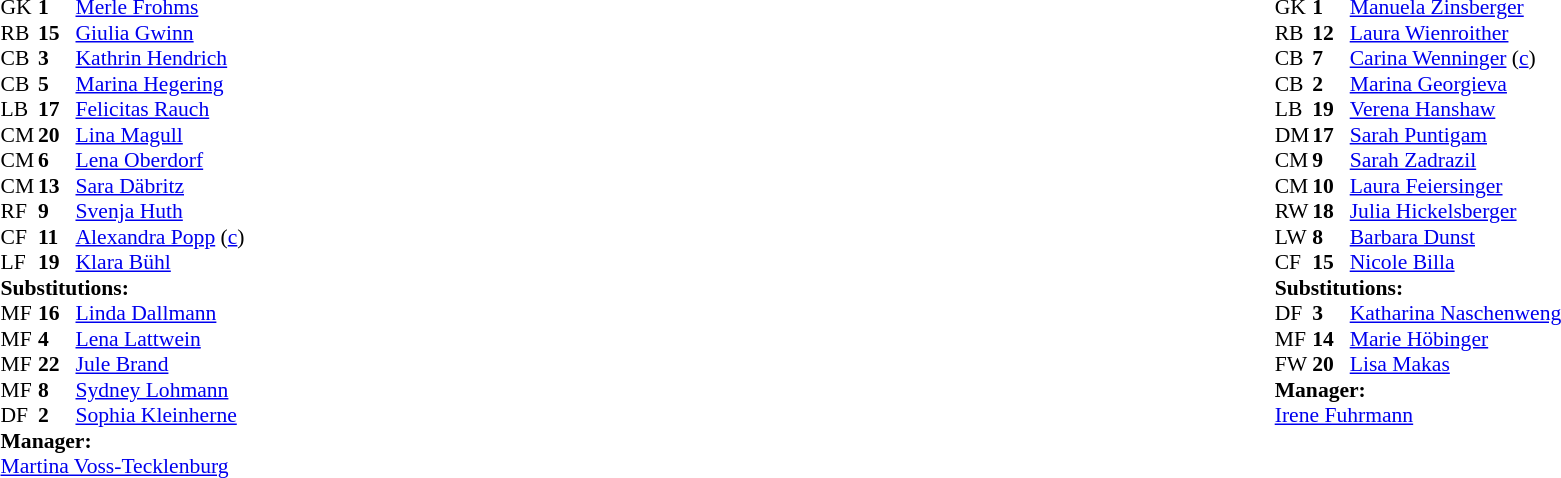<table width="100%">
<tr>
<td valign="top" width="40%"><br><table style="font-size:90%" cellspacing="0" cellpadding="0">
<tr>
<th width=25></th>
<th width=25></th>
</tr>
<tr>
<td>GK</td>
<td><strong>1</strong></td>
<td><a href='#'>Merle Frohms</a></td>
</tr>
<tr>
<td>RB</td>
<td><strong>15</strong></td>
<td><a href='#'>Giulia Gwinn</a></td>
</tr>
<tr>
<td>CB</td>
<td><strong>3</strong></td>
<td><a href='#'>Kathrin Hendrich</a></td>
</tr>
<tr>
<td>CB</td>
<td><strong>5</strong></td>
<td><a href='#'>Marina Hegering</a></td>
</tr>
<tr>
<td>LB</td>
<td><strong>17</strong></td>
<td><a href='#'>Felicitas Rauch</a></td>
<td></td>
<td></td>
</tr>
<tr>
<td>CM</td>
<td><strong>20</strong></td>
<td><a href='#'>Lina Magull</a></td>
<td></td>
<td></td>
</tr>
<tr>
<td>CM</td>
<td><strong>6</strong></td>
<td><a href='#'>Lena Oberdorf</a></td>
</tr>
<tr>
<td>CM</td>
<td><strong>13</strong></td>
<td><a href='#'>Sara Däbritz</a></td>
<td></td>
<td></td>
</tr>
<tr>
<td>RF</td>
<td><strong>9</strong></td>
<td><a href='#'>Svenja Huth</a></td>
<td></td>
<td></td>
</tr>
<tr>
<td>CF</td>
<td><strong>11</strong></td>
<td><a href='#'>Alexandra Popp</a> (<a href='#'>c</a>)</td>
</tr>
<tr>
<td>LF</td>
<td><strong>19</strong></td>
<td><a href='#'>Klara Bühl</a></td>
<td></td>
<td></td>
</tr>
<tr>
<td colspan=3><strong>Substitutions:</strong></td>
</tr>
<tr>
<td>MF</td>
<td><strong>16</strong></td>
<td><a href='#'>Linda Dallmann</a></td>
<td></td>
<td></td>
</tr>
<tr>
<td>MF</td>
<td><strong>4</strong></td>
<td><a href='#'>Lena Lattwein</a></td>
<td></td>
<td></td>
</tr>
<tr>
<td>MF</td>
<td><strong>22</strong></td>
<td><a href='#'>Jule Brand</a></td>
<td></td>
<td></td>
</tr>
<tr>
<td>MF</td>
<td><strong>8</strong></td>
<td><a href='#'>Sydney Lohmann</a></td>
<td></td>
<td></td>
</tr>
<tr>
<td>DF</td>
<td><strong>2</strong></td>
<td><a href='#'>Sophia Kleinherne</a></td>
<td></td>
<td></td>
</tr>
<tr>
<td colspan=3><strong>Manager:</strong></td>
</tr>
<tr>
<td colspan=3><a href='#'>Martina Voss-Tecklenburg</a></td>
</tr>
</table>
</td>
<td valign="top"></td>
<td valign="top" width="50%"><br><table style="font-size:90%; margin:auto" cellspacing="0" cellpadding="0">
<tr>
<th width=25></th>
<th width=25></th>
</tr>
<tr>
<td>GK</td>
<td><strong>1</strong></td>
<td><a href='#'>Manuela Zinsberger</a></td>
</tr>
<tr>
<td>RB</td>
<td><strong>12</strong></td>
<td><a href='#'>Laura Wienroither</a></td>
</tr>
<tr>
<td>CB</td>
<td><strong>7</strong></td>
<td><a href='#'>Carina Wenninger</a> (<a href='#'>c</a>)</td>
</tr>
<tr>
<td>CB</td>
<td><strong>2</strong></td>
<td><a href='#'>Marina Georgieva</a></td>
</tr>
<tr>
<td>LB</td>
<td><strong>19</strong></td>
<td><a href='#'>Verena Hanshaw</a></td>
<td></td>
</tr>
<tr>
<td>DM</td>
<td><strong>17</strong></td>
<td><a href='#'>Sarah Puntigam</a></td>
<td></td>
<td></td>
</tr>
<tr>
<td>CM</td>
<td><strong>9</strong></td>
<td><a href='#'>Sarah Zadrazil</a></td>
</tr>
<tr>
<td>CM</td>
<td><strong>10</strong></td>
<td><a href='#'>Laura Feiersinger</a></td>
</tr>
<tr>
<td>RW</td>
<td><strong>18</strong></td>
<td><a href='#'>Julia Hickelsberger</a></td>
<td></td>
<td></td>
</tr>
<tr>
<td>LW</td>
<td><strong>8</strong></td>
<td><a href='#'>Barbara Dunst</a></td>
<td></td>
</tr>
<tr>
<td>CF</td>
<td><strong>15</strong></td>
<td><a href='#'>Nicole Billa</a></td>
<td></td>
<td></td>
</tr>
<tr>
<td colspan=3><strong>Substitutions:</strong></td>
</tr>
<tr>
<td>DF</td>
<td><strong>3</strong></td>
<td><a href='#'>Katharina Naschenweng</a></td>
<td></td>
<td></td>
</tr>
<tr>
<td>MF</td>
<td><strong>14</strong></td>
<td><a href='#'>Marie Höbinger</a></td>
<td></td>
<td></td>
</tr>
<tr>
<td>FW</td>
<td><strong>20</strong></td>
<td><a href='#'>Lisa Makas</a></td>
<td></td>
<td></td>
</tr>
<tr>
<td colspan=3><strong>Manager:</strong></td>
</tr>
<tr>
<td colspan=3><a href='#'>Irene Fuhrmann</a></td>
</tr>
</table>
</td>
</tr>
</table>
